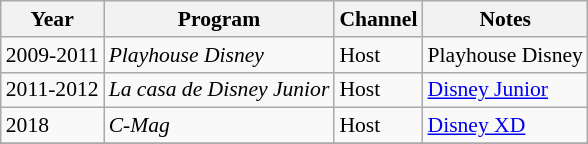<table class="wikitable" style="font-size: 90%;">
<tr>
<th>Year</th>
<th>Program</th>
<th>Channel</th>
<th>Notes</th>
</tr>
<tr>
<td>2009-2011</td>
<td><em>Playhouse Disney</em></td>
<td>Host</td>
<td>Playhouse Disney</td>
</tr>
<tr>
<td>2011-2012</td>
<td><em>La casa de Disney Junior</em></td>
<td>Host</td>
<td><a href='#'>Disney Junior</a></td>
</tr>
<tr>
<td>2018</td>
<td><em>C-Mag</em></td>
<td>Host</td>
<td><a href='#'>Disney XD</a></td>
</tr>
<tr>
</tr>
</table>
